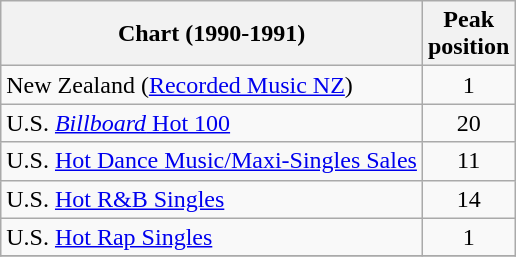<table class="wikitable sortable">
<tr>
<th>Chart (1990-1991)</th>
<th>Peak<br>position</th>
</tr>
<tr>
<td>New Zealand (<a href='#'>Recorded Music NZ</a>)</td>
<td align="center">1</td>
</tr>
<tr>
<td>U.S. <a href='#'><em>Billboard</em> Hot 100</a></td>
<td align="center">20</td>
</tr>
<tr>
<td>U.S. <a href='#'>Hot Dance Music/Maxi-Singles Sales</a></td>
<td align="center">11</td>
</tr>
<tr>
<td>U.S. <a href='#'>Hot R&B Singles</a></td>
<td align="center">14</td>
</tr>
<tr>
<td>U.S. <a href='#'>Hot Rap Singles</a></td>
<td align="center">1</td>
</tr>
<tr>
</tr>
</table>
